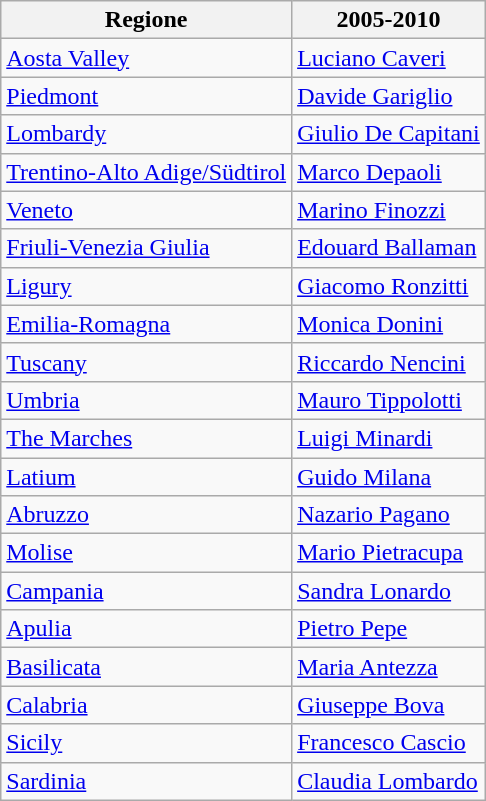<table class=wikitable>
<tr>
<th>Regione</th>
<th>2005-2010</th>
</tr>
<tr ---->
<td><a href='#'>Aosta Valley</a></td>
<td><a href='#'>Luciano Caveri</a></td>
</tr>
<tr ---->
<td><a href='#'>Piedmont</a></td>
<td><a href='#'>Davide Gariglio</a></td>
</tr>
<tr ---->
<td><a href='#'>Lombardy</a></td>
<td><a href='#'>Giulio De Capitani</a></td>
</tr>
<tr ---->
<td><a href='#'>Trentino-Alto Adige/Südtirol</a></td>
<td><a href='#'>Marco Depaoli</a></td>
</tr>
<tr ---->
<td><a href='#'>Veneto</a></td>
<td><a href='#'>Marino Finozzi</a></td>
</tr>
<tr ---->
<td><a href='#'>Friuli-Venezia Giulia</a></td>
<td><a href='#'>Edouard Ballaman</a></td>
</tr>
<tr ---->
<td><a href='#'>Ligury</a></td>
<td><a href='#'>Giacomo Ronzitti</a></td>
</tr>
<tr ---->
<td><a href='#'>Emilia-Romagna</a></td>
<td><a href='#'>Monica Donini</a></td>
</tr>
<tr ---->
<td><a href='#'>Tuscany</a></td>
<td><a href='#'>Riccardo Nencini</a></td>
</tr>
<tr ---->
<td><a href='#'>Umbria</a></td>
<td><a href='#'>Mauro Tippolotti</a></td>
</tr>
<tr ---->
<td><a href='#'>The Marches</a></td>
<td><a href='#'>Luigi Minardi</a></td>
</tr>
<tr ---->
<td><a href='#'>Latium</a></td>
<td><a href='#'>Guido Milana</a></td>
</tr>
<tr ---->
<td><a href='#'>Abruzzo</a></td>
<td><a href='#'>Nazario Pagano</a></td>
</tr>
<tr ---->
<td><a href='#'>Molise</a></td>
<td><a href='#'>Mario Pietracupa</a></td>
</tr>
<tr ---->
<td><a href='#'>Campania</a></td>
<td><a href='#'>Sandra Lonardo</a></td>
</tr>
<tr ---->
<td><a href='#'>Apulia</a></td>
<td><a href='#'>Pietro Pepe</a></td>
</tr>
<tr ---->
<td><a href='#'>Basilicata</a></td>
<td><a href='#'>Maria Antezza</a></td>
</tr>
<tr ---->
<td><a href='#'>Calabria</a></td>
<td><a href='#'>Giuseppe Bova</a></td>
</tr>
<tr ---->
<td><a href='#'>Sicily</a></td>
<td><a href='#'>Francesco Cascio</a></td>
</tr>
<tr ---->
<td><a href='#'>Sardinia</a></td>
<td><a href='#'>Claudia Lombardo</a></td>
</tr>
</table>
